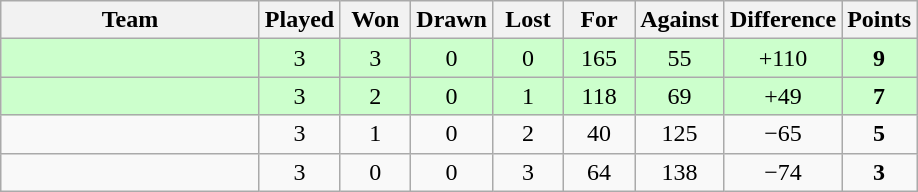<table class="wikitable">
<tr>
<th width=165>Team</th>
<th width=40>Played</th>
<th width=40>Won</th>
<th width=40>Drawn</th>
<th width=40>Lost</th>
<th width=40>For</th>
<th width=40>Against</th>
<th width=40>Difference</th>
<th width=40>Points</th>
</tr>
<tr bgcolor=#ccffcc align=center>
<td align=left></td>
<td>3</td>
<td>3</td>
<td>0</td>
<td>0</td>
<td>165</td>
<td>55</td>
<td>+110</td>
<td><strong>9</strong></td>
</tr>
<tr bgcolor=#ccffcc align=center>
<td align=left></td>
<td>3</td>
<td>2</td>
<td>0</td>
<td>1</td>
<td>118</td>
<td>69</td>
<td>+49</td>
<td><strong>7</strong></td>
</tr>
<tr align=center>
<td align=left></td>
<td>3</td>
<td>1</td>
<td>0</td>
<td>2</td>
<td>40</td>
<td>125</td>
<td>−65</td>
<td><strong>5</strong></td>
</tr>
<tr align=center>
<td align=left></td>
<td>3</td>
<td>0</td>
<td>0</td>
<td>3</td>
<td>64</td>
<td>138</td>
<td>−74</td>
<td><strong>3</strong></td>
</tr>
</table>
